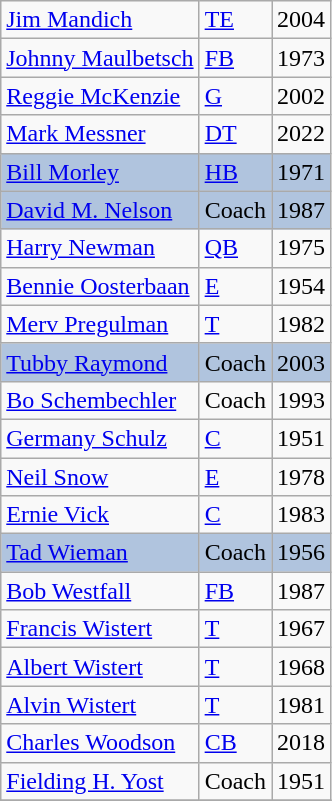<table class="wikitable collapsible sortable">
<tr>
<td><a href='#'>Jim Mandich</a></td>
<td><a href='#'>TE</a></td>
<td>2004</td>
</tr>
<tr>
<td><a href='#'>Johnny Maulbetsch</a></td>
<td><a href='#'>FB</a></td>
<td>1973</td>
</tr>
<tr>
<td><a href='#'>Reggie McKenzie</a></td>
<td><a href='#'>G</a></td>
<td>2002</td>
</tr>
<tr>
<td><a href='#'>Mark Messner</a></td>
<td><a href='#'>DT</a></td>
<td>2022</td>
</tr>
<tr bgcolor=lightsteelblue>
<td><a href='#'>Bill Morley</a></td>
<td><a href='#'>HB</a></td>
<td>1971</td>
</tr>
<tr bgcolor=lightsteelblue>
<td><a href='#'>David M. Nelson</a></td>
<td>Coach</td>
<td>1987</td>
</tr>
<tr>
<td><a href='#'>Harry Newman</a></td>
<td><a href='#'>QB</a></td>
<td>1975</td>
</tr>
<tr>
<td><a href='#'>Bennie Oosterbaan</a></td>
<td><a href='#'>E</a></td>
<td>1954</td>
</tr>
<tr>
<td><a href='#'>Merv Pregulman</a></td>
<td><a href='#'>T</a></td>
<td>1982</td>
</tr>
<tr bgcolor=lightsteelblue>
<td><a href='#'>Tubby Raymond</a></td>
<td>Coach</td>
<td>2003</td>
</tr>
<tr>
<td><a href='#'>Bo Schembechler</a></td>
<td>Coach</td>
<td>1993</td>
</tr>
<tr>
<td><a href='#'>Germany Schulz</a></td>
<td><a href='#'>C</a></td>
<td>1951</td>
</tr>
<tr>
<td><a href='#'>Neil Snow</a></td>
<td><a href='#'>E</a></td>
<td>1978</td>
</tr>
<tr>
<td><a href='#'>Ernie Vick</a></td>
<td><a href='#'>C</a></td>
<td>1983</td>
</tr>
<tr bgcolor=lightsteelblue>
<td><a href='#'>Tad Wieman</a></td>
<td>Coach</td>
<td>1956</td>
</tr>
<tr>
<td><a href='#'>Bob Westfall</a></td>
<td><a href='#'>FB</a></td>
<td>1987</td>
</tr>
<tr>
<td><a href='#'>Francis Wistert</a></td>
<td><a href='#'>T</a></td>
<td>1967</td>
</tr>
<tr>
<td><a href='#'>Albert Wistert</a></td>
<td><a href='#'>T</a></td>
<td>1968</td>
</tr>
<tr>
<td><a href='#'>Alvin Wistert</a></td>
<td><a href='#'>T</a></td>
<td>1981</td>
</tr>
<tr>
<td><a href='#'>Charles Woodson</a></td>
<td><a href='#'>CB</a></td>
<td>2018</td>
</tr>
<tr>
<td><a href='#'>Fielding H. Yost</a></td>
<td>Coach</td>
<td>1951</td>
</tr>
<tr>
</tr>
</table>
